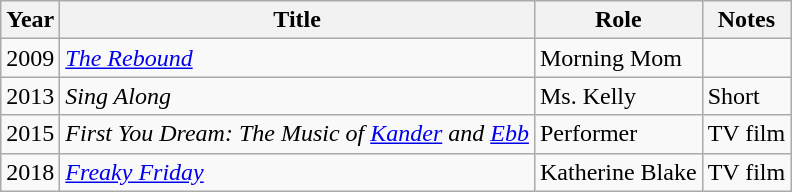<table class="wikitable">
<tr>
<th>Year</th>
<th>Title</th>
<th>Role</th>
<th>Notes</th>
</tr>
<tr>
<td>2009</td>
<td><em><a href='#'>The Rebound</a></em></td>
<td>Morning Mom</td>
<td></td>
</tr>
<tr>
<td>2013</td>
<td><em>Sing Along</em></td>
<td>Ms. Kelly</td>
<td>Short</td>
</tr>
<tr>
<td>2015</td>
<td><em>First You Dream: The Music of <a href='#'>Kander</a> and <a href='#'>Ebb</a></em></td>
<td>Performer</td>
<td>TV film</td>
</tr>
<tr>
<td>2018</td>
<td><em><a href='#'>Freaky Friday</a></em></td>
<td>Katherine Blake</td>
<td>TV film</td>
</tr>
</table>
